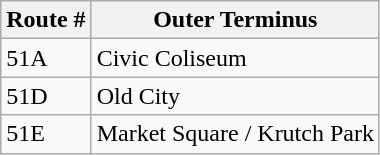<table class="wikitable">
<tr>
<th>Route #</th>
<th>Outer Terminus</th>
</tr>
<tr>
<td>51A</td>
<td>Civic Coliseum</td>
</tr>
<tr>
<td>51D</td>
<td>Old City</td>
</tr>
<tr>
<td>51E</td>
<td>Market Square / Krutch Park</td>
</tr>
</table>
